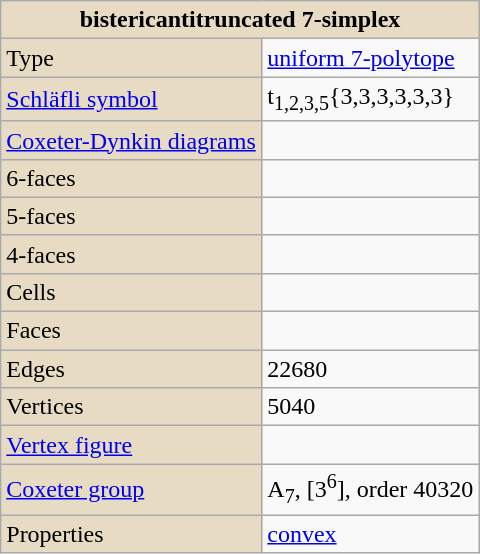<table class="wikitable" align="right" style="margin-left:10px" width="320">
<tr>
<th style="background:#e7dcc3;" colspan="2">bistericantitruncated 7-simplex</th>
</tr>
<tr>
<td style="background:#e7dcc3;">Type</td>
<td><a href='#'>uniform 7-polytope</a></td>
</tr>
<tr>
<td style="background:#e7dcc3;"><a href='#'>Schläfli symbol</a></td>
<td>t<sub>1,2,3,5</sub>{3,3,3,3,3,3}</td>
</tr>
<tr>
<td style="background:#e7dcc3;"><a href='#'>Coxeter-Dynkin diagrams</a></td>
<td></td>
</tr>
<tr>
<td style="background:#e7dcc3;">6-faces</td>
<td></td>
</tr>
<tr>
<td style="background:#e7dcc3;">5-faces</td>
<td></td>
</tr>
<tr>
<td style="background:#e7dcc3;">4-faces</td>
<td></td>
</tr>
<tr>
<td style="background:#e7dcc3;">Cells</td>
<td></td>
</tr>
<tr>
<td style="background:#e7dcc3;">Faces</td>
<td></td>
</tr>
<tr>
<td style="background:#e7dcc3;">Edges</td>
<td>22680</td>
</tr>
<tr>
<td style="background:#e7dcc3;">Vertices</td>
<td>5040</td>
</tr>
<tr>
<td style="background:#e7dcc3;"><a href='#'>Vertex figure</a></td>
<td></td>
</tr>
<tr>
<td style="background:#e7dcc3;"><a href='#'>Coxeter group</a></td>
<td>A<sub>7</sub>, [3<sup>6</sup>], order 40320</td>
</tr>
<tr>
<td style="background:#e7dcc3;">Properties</td>
<td><a href='#'>convex</a></td>
</tr>
</table>
